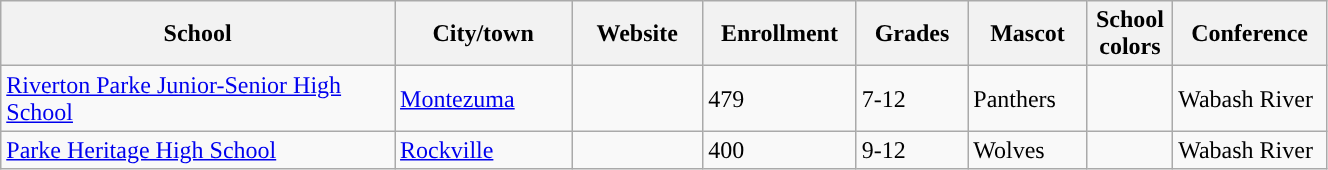<table class="wikitable sortable" width="70%">
<tr>
<th width="20%">School</th>
<th width="08%">City/town</th>
<th width="06%">Website</th>
<th width="04%">Enrollment</th>
<th width="04%">Grades</th>
<th width="04%">Mascot</th>
<th width=01%>School colors</th>
<th width="04%">Conference</th>
</tr>
<tr>
<td><a href='#'>Riverton Parke Junior-Senior High School</a></td>
<td><a href='#'>Montezuma</a></td>
<td></td>
<td>479</td>
<td>7-12</td>
<td>Panthers</td>
<td>  </td>
<td>Wabash River</td>
</tr>
<tr>
<td><a href='#'>Parke Heritage High School</a></td>
<td><a href='#'>Rockville</a></td>
<td></td>
<td>400</td>
<td>9-12</td>
<td>Wolves</td>
<td>   </td>
<td>Wabash River</td>
</tr>
</table>
